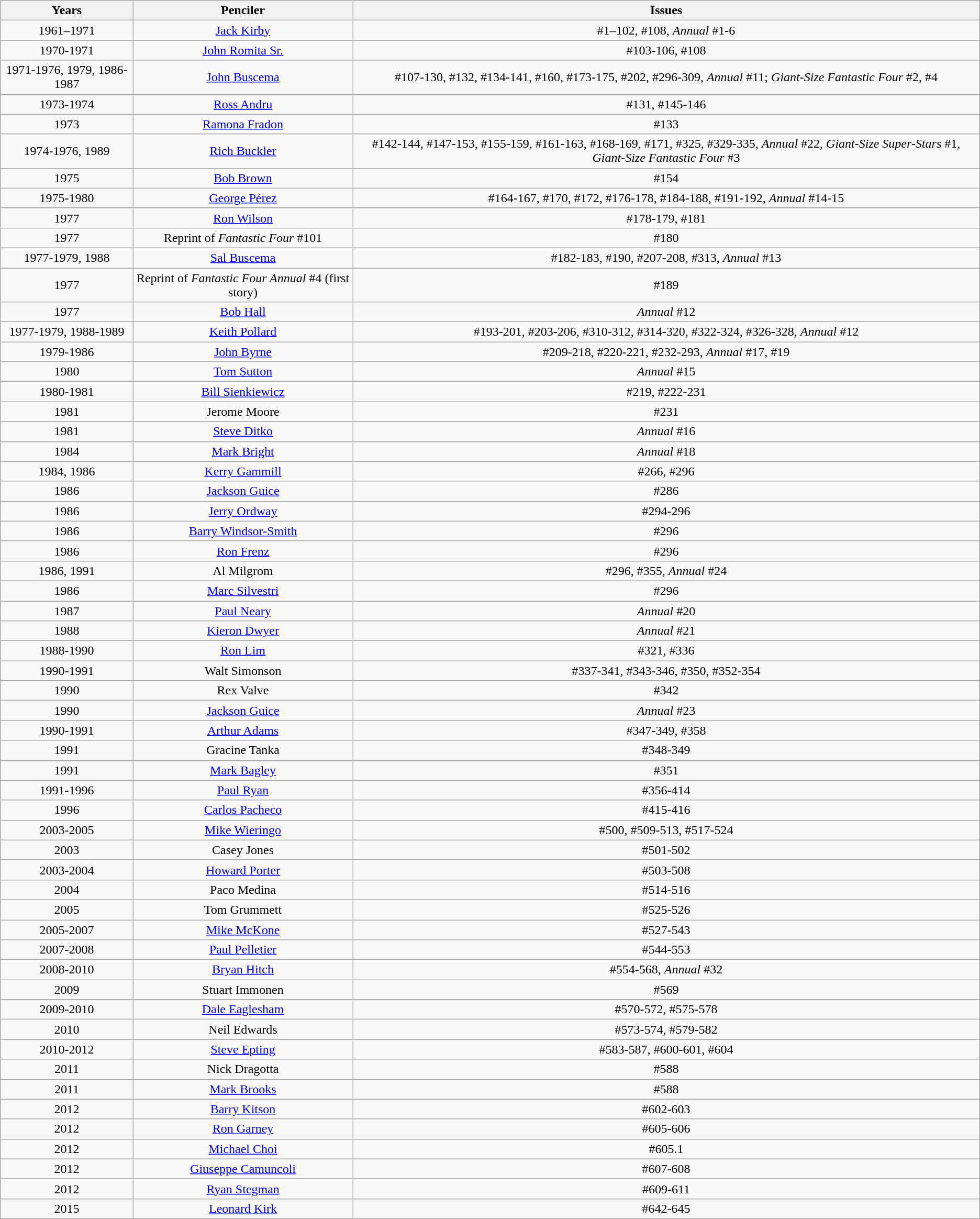<table class="wikitable" style="vertical-align:text-top">
<tr>
<th>Years</th>
<th>Penciler</th>
<th>Issues</th>
</tr>
<tr>
<td align="center">1961–1971</td>
<td align="center"><a href='#'>Jack Kirby</a></td>
<td align="center">#1–102, #108, <em>Annual</em> #1-6</td>
</tr>
<tr>
<td align="center">1970-1971</td>
<td align="center"><a href='#'>John Romita Sr.</a></td>
<td align="center">#103-106, #108</td>
</tr>
<tr>
<td align="center">1971-1976, 1979, 1986-1987</td>
<td align="center"><a href='#'>John Buscema</a></td>
<td align="center">#107-130, #132, #134-141, #160, #173-175, #202, #296-309, <em>Annual</em> #11; <em>Giant-Size Fantastic Four</em> #2, #4</td>
</tr>
<tr>
<td align="center">1973-1974</td>
<td align="center"><a href='#'>Ross Andru</a></td>
<td align="center">#131, #145-146</td>
</tr>
<tr>
<td align="center">1973</td>
<td align="center"><a href='#'>Ramona Fradon</a></td>
<td align="center">#133</td>
</tr>
<tr>
<td align="center">1974-1976, 1989</td>
<td align="center"><a href='#'>Rich Buckler</a></td>
<td align="center">#142-144, #147-153, #155-159, #161-163, #168-169, #171, #325, #329-335, <em>Annual</em> #22, <em>Giant-Size Super-Stars</em> #1, <em>Giant-Size Fantastic Four</em> #3</td>
</tr>
<tr>
<td align="center">1975</td>
<td align="center"><a href='#'>Bob Brown</a></td>
<td align="center">#154</td>
</tr>
<tr>
<td align="center">1975-1980</td>
<td align="center"><a href='#'>George Pérez</a></td>
<td align="center">#164-167, #170, #172, #176-178, #184-188, #191-192, <em>Annual</em> #14-15</td>
</tr>
<tr>
<td align="center">1977</td>
<td align="center"><a href='#'>Ron Wilson</a></td>
<td align="center">#178-179, #181</td>
</tr>
<tr>
<td align="center">1977</td>
<td align="center">Reprint of <em>Fantastic Four</em> #101</td>
<td align="center">#180</td>
</tr>
<tr>
<td align="center">1977-1979, 1988</td>
<td align="center"><a href='#'>Sal Buscema</a></td>
<td align="center">#182-183, #190, #207-208, #313, <em>Annual</em> #13</td>
</tr>
<tr>
<td align="center">1977</td>
<td align="center">Reprint of <em>Fantastic Four Annual</em> #4 (first story)</td>
<td align="center">#189</td>
</tr>
<tr>
<td align="center">1977</td>
<td align="center"><a href='#'>Bob Hall</a></td>
<td align="center"><em>Annual</em> #12</td>
</tr>
<tr>
<td align="center">1977-1979, 1988-1989</td>
<td align="center"><a href='#'>Keith Pollard</a></td>
<td align="center">#193-201, #203-206, #310-312, #314-320, #322-324, #326-328, <em>Annual</em> #12</td>
</tr>
<tr>
<td align="center">1979-1986</td>
<td align="center"><a href='#'>John Byrne</a></td>
<td align="center">#209-218, #220-221, #232-293, <em>Annual</em> #17, #19</td>
</tr>
<tr>
<td align="center">1980</td>
<td align="center"><a href='#'>Tom Sutton</a></td>
<td align="center"><em>Annual</em> #15</td>
</tr>
<tr>
<td align="center">1980-1981</td>
<td align="center"><a href='#'>Bill Sienkiewicz</a></td>
<td align="center">#219, #222-231</td>
</tr>
<tr>
<td align="center">1981</td>
<td align="center">Jerome Moore</td>
<td align="center">#231</td>
</tr>
<tr>
<td align="center">1981</td>
<td align="center"><a href='#'>Steve Ditko</a></td>
<td align="center"><em>Annual</em> #16</td>
</tr>
<tr>
<td align="center">1984</td>
<td align="center"><a href='#'>Mark Bright</a></td>
<td align="center"><em>Annual</em> #18</td>
</tr>
<tr>
<td align="center">1984, 1986</td>
<td align="center"><a href='#'>Kerry Gammill</a></td>
<td align="center">#266, #296</td>
</tr>
<tr>
<td align="center">1986</td>
<td align="center"><a href='#'>Jackson Guice</a></td>
<td align="center">#286</td>
</tr>
<tr>
<td align="center">1986</td>
<td align="center"><a href='#'>Jerry Ordway</a></td>
<td align="center">#294-296</td>
</tr>
<tr>
<td align="center">1986</td>
<td align="center"><a href='#'>Barry Windsor-Smith</a></td>
<td align="center">#296</td>
</tr>
<tr>
<td align="center">1986</td>
<td align="center"><a href='#'>Ron Frenz</a></td>
<td align="center">#296</td>
</tr>
<tr>
<td align="center">1986, 1991</td>
<td align="center">Al Milgrom</td>
<td align="center">#296, #355, <em>Annual</em> #24</td>
</tr>
<tr>
<td align="center">1986</td>
<td align="center"><a href='#'>Marc Silvestri</a></td>
<td align="center">#296</td>
</tr>
<tr>
<td align="center">1987</td>
<td align="center"><a href='#'>Paul Neary</a></td>
<td align="center"><em>Annual</em> #20</td>
</tr>
<tr>
<td align="center">1988</td>
<td align="center"><a href='#'>Kieron Dwyer</a></td>
<td align="center"><em>Annual</em> #21</td>
</tr>
<tr>
<td align="center">1988-1990</td>
<td align="center"><a href='#'>Ron Lim</a></td>
<td align="center">#321, #336</td>
</tr>
<tr>
<td align="center">1990-1991</td>
<td align="center">Walt Simonson</td>
<td align="center">#337-341, #343-346, #350, #352-354</td>
</tr>
<tr>
<td align="center">1990</td>
<td align="center">Rex Valve</td>
<td align="center">#342</td>
</tr>
<tr>
<td align="center">1990</td>
<td align="center"><a href='#'>Jackson Guice</a></td>
<td align="center"><em>Annual</em> #23</td>
</tr>
<tr>
<td align="center">1990-1991</td>
<td align="center"><a href='#'>Arthur Adams</a></td>
<td align="center">#347-349, #358</td>
</tr>
<tr>
<td align="center">1991</td>
<td align="center">Gracine Tanka</td>
<td align="center">#348-349</td>
</tr>
<tr>
<td align="center">1991</td>
<td align="center"><a href='#'>Mark Bagley</a></td>
<td align="center">#351</td>
</tr>
<tr>
<td align="center">1991-1996</td>
<td align="center"><a href='#'>Paul Ryan</a></td>
<td align="center">#356-414</td>
</tr>
<tr>
<td align="center">1996</td>
<td align="center"><a href='#'>Carlos Pacheco</a></td>
<td align="center">#415-416</td>
</tr>
<tr>
<td align="center">2003-2005</td>
<td align="center"><a href='#'>Mike Wieringo</a></td>
<td align="center">#500, #509-513, #517-524</td>
</tr>
<tr>
<td align="center">2003</td>
<td align="center">Casey Jones</td>
<td align="center">#501-502</td>
</tr>
<tr>
<td align="center">2003-2004</td>
<td align="center"><a href='#'>Howard Porter</a></td>
<td align="center">#503-508</td>
</tr>
<tr>
<td align="center">2004</td>
<td align="center">Paco Medina</td>
<td align="center">#514-516</td>
</tr>
<tr>
<td align="center">2005</td>
<td align="center">Tom Grummett</td>
<td align="center">#525-526</td>
</tr>
<tr>
<td align="center">2005-2007</td>
<td align="center"><a href='#'>Mike McKone</a></td>
<td align="center">#527-543</td>
</tr>
<tr>
<td align="center">2007-2008</td>
<td align="center"><a href='#'>Paul Pelletier</a></td>
<td align="center">#544-553</td>
</tr>
<tr>
<td align="center">2008-2010</td>
<td align="center"><a href='#'>Bryan Hitch</a></td>
<td align="center">#554-568, <em>Annual</em> #32</td>
</tr>
<tr>
<td align="center">2009</td>
<td align="center">Stuart Immonen</td>
<td align="center">#569</td>
</tr>
<tr>
<td align="center">2009-2010</td>
<td align="center"><a href='#'>Dale Eaglesham</a></td>
<td align="center">#570-572, #575-578</td>
</tr>
<tr>
<td align="center">2010</td>
<td align="center">Neil Edwards</td>
<td align="center">#573-574, #579-582</td>
</tr>
<tr>
<td align="center">2010-2012</td>
<td align="center"><a href='#'>Steve Epting</a></td>
<td align="center">#583-587, #600-601, #604</td>
</tr>
<tr>
<td align="center">2011</td>
<td align="center">Nick Dragotta</td>
<td align="center">#588</td>
</tr>
<tr>
<td align="center">2011</td>
<td align="center"><a href='#'>Mark Brooks</a></td>
<td align="center">#588</td>
</tr>
<tr>
<td align="center">2012</td>
<td align="center"><a href='#'>Barry Kitson</a></td>
<td align="center">#602-603</td>
</tr>
<tr>
<td align="center">2012</td>
<td align="center"><a href='#'>Ron Garney</a></td>
<td align="center">#605-606</td>
</tr>
<tr>
<td align="center">2012</td>
<td align="center"><a href='#'>Michael Choi</a></td>
<td align="center">#605.1</td>
</tr>
<tr>
<td align="center">2012</td>
<td align="center"><a href='#'>Giuseppe Camuncoli</a></td>
<td align="center">#607-608</td>
</tr>
<tr>
<td align="center">2012</td>
<td align="center"><a href='#'>Ryan Stegman</a></td>
<td align="center">#609-611</td>
</tr>
<tr>
<td align="center">2015</td>
<td align="center"><a href='#'>Leonard Kirk</a></td>
<td align="center">#642-645</td>
</tr>
</table>
